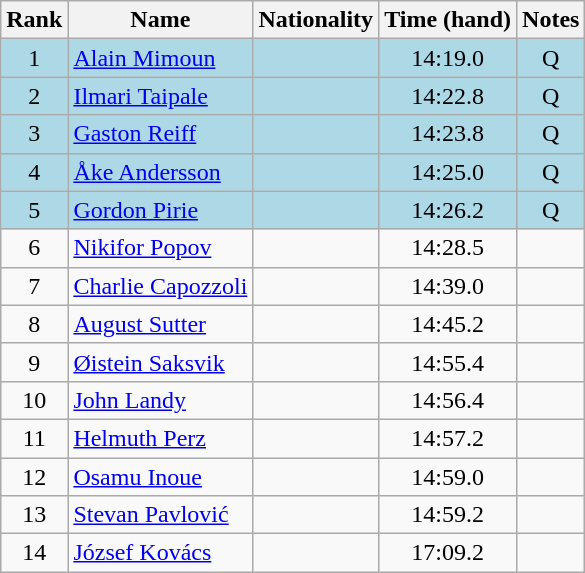<table class="wikitable sortable" style="text-align:center">
<tr>
<th>Rank</th>
<th>Name</th>
<th>Nationality</th>
<th>Time (hand)</th>
<th>Notes</th>
</tr>
<tr bgcolor=lightblue>
<td>1</td>
<td align=left><a href='#'>Alain Mimoun</a></td>
<td align=left></td>
<td>14:19.0</td>
<td>Q</td>
</tr>
<tr bgcolor=lightblue>
<td>2</td>
<td align=left><a href='#'>Ilmari Taipale</a></td>
<td align=left></td>
<td>14:22.8</td>
<td>Q</td>
</tr>
<tr bgcolor=lightblue>
<td>3</td>
<td align=left><a href='#'>Gaston Reiff</a></td>
<td align=left></td>
<td>14:23.8</td>
<td>Q</td>
</tr>
<tr bgcolor=lightblue>
<td>4</td>
<td align=left><a href='#'>Åke Andersson</a></td>
<td align=left></td>
<td>14:25.0</td>
<td>Q</td>
</tr>
<tr bgcolor=lightblue>
<td>5</td>
<td align=left><a href='#'>Gordon Pirie</a></td>
<td align=left></td>
<td>14:26.2</td>
<td>Q</td>
</tr>
<tr>
<td>6</td>
<td align=left><a href='#'>Nikifor Popov</a></td>
<td align=left></td>
<td>14:28.5</td>
<td></td>
</tr>
<tr>
<td>7</td>
<td align=left><a href='#'>Charlie Capozzoli</a></td>
<td align=left></td>
<td>14:39.0</td>
<td></td>
</tr>
<tr>
<td>8</td>
<td align=left><a href='#'>August Sutter</a></td>
<td align=left></td>
<td>14:45.2</td>
<td></td>
</tr>
<tr>
<td>9</td>
<td align=left><a href='#'>Øistein Saksvik</a></td>
<td align=left></td>
<td>14:55.4</td>
<td></td>
</tr>
<tr>
<td>10</td>
<td align=left><a href='#'>John Landy</a></td>
<td align=left></td>
<td>14:56.4</td>
<td></td>
</tr>
<tr>
<td>11</td>
<td align=left><a href='#'>Helmuth Perz</a></td>
<td align=left></td>
<td>14:57.2</td>
<td></td>
</tr>
<tr>
<td>12</td>
<td align=left><a href='#'>Osamu Inoue</a></td>
<td align=left></td>
<td>14:59.0</td>
<td></td>
</tr>
<tr>
<td>13</td>
<td align=left><a href='#'>Stevan Pavlović</a></td>
<td align=left></td>
<td>14:59.2</td>
<td></td>
</tr>
<tr>
<td>14</td>
<td align=left><a href='#'>József Kovács</a></td>
<td align=left></td>
<td>17:09.2</td>
<td></td>
</tr>
</table>
